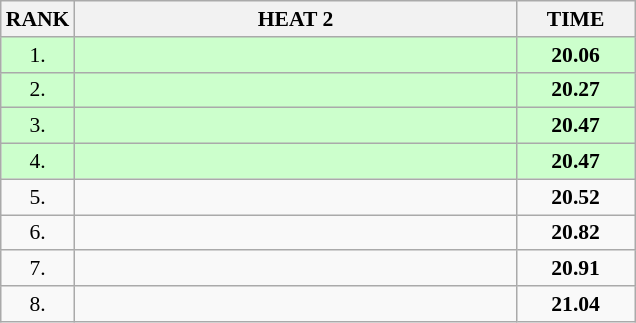<table class="wikitable" style="border-collapse: collapse; font-size: 90%;">
<tr>
<th>RANK</th>
<th style="width: 20em">HEAT 2</th>
<th style="width: 5em">TIME</th>
</tr>
<tr style="background:#ccffcc;">
<td align="center">1.</td>
<td></td>
<td align="center"><strong>20.06</strong></td>
</tr>
<tr style="background:#ccffcc;">
<td align="center">2.</td>
<td></td>
<td align="center"><strong>20.27</strong></td>
</tr>
<tr style="background:#ccffcc;">
<td align="center">3.</td>
<td></td>
<td align="center"><strong>20.47</strong></td>
</tr>
<tr style="background:#ccffcc;">
<td align="center">4.</td>
<td></td>
<td align="center"><strong>20.47</strong></td>
</tr>
<tr>
<td align="center">5.</td>
<td></td>
<td align="center"><strong>20.52</strong></td>
</tr>
<tr>
<td align="center">6.</td>
<td></td>
<td align="center"><strong>20.82</strong></td>
</tr>
<tr>
<td align="center">7.</td>
<td></td>
<td align="center"><strong>20.91</strong></td>
</tr>
<tr>
<td align="center">8.</td>
<td></td>
<td align="center"><strong>21.04</strong></td>
</tr>
</table>
